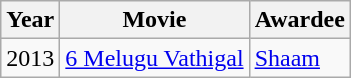<table class="wikitable">
<tr>
<th>Year</th>
<th>Movie</th>
<th>Awardee</th>
</tr>
<tr>
<td>2013</td>
<td><a href='#'>6 Melugu Vathigal</a></td>
<td><a href='#'>Shaam</a></td>
</tr>
</table>
